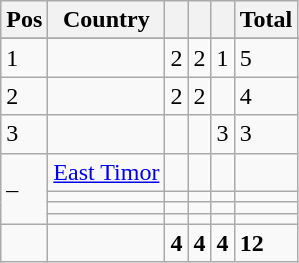<table class="wikitable">
<tr>
<th>Pos</th>
<th>Country</th>
<th bgcolor="gold"></th>
<th bgcolor="silver"></th>
<th bgcolor="CC9966"></th>
<th>Total</th>
</tr>
<tr>
</tr>
<tr>
<td>1</td>
<td></td>
<td>2</td>
<td>2</td>
<td>1</td>
<td>5</td>
</tr>
<tr>
<td>2</td>
<td></td>
<td>2</td>
<td>2</td>
<td></td>
<td>4</td>
</tr>
<tr>
<td>3</td>
<td></td>
<td></td>
<td></td>
<td>3</td>
<td>3</td>
</tr>
<tr>
<td rowspan=4>–</td>
<td> <a href='#'>East Timor</a></td>
<td></td>
<td></td>
<td></td>
<td></td>
</tr>
<tr>
<td></td>
<td></td>
<td></td>
<td></td>
<td></td>
</tr>
<tr>
<td></td>
<td></td>
<td></td>
<td></td>
<td></td>
</tr>
<tr>
<td></td>
<td></td>
<td></td>
<td></td>
<td></td>
</tr>
<tr>
<td></td>
<td></td>
<td><strong>4</strong></td>
<td><strong>4</strong></td>
<td><strong>4</strong></td>
<td><strong>12</strong></td>
</tr>
</table>
